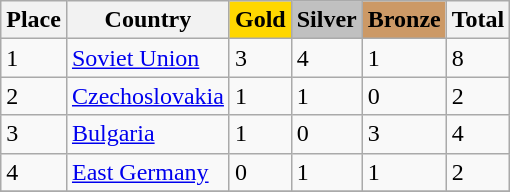<table class="wikitable">
<tr>
<th>Place</th>
<th>Country</th>
<th style="background-color:#FFD700;">Gold</th>
<th style="background-color:#C0C0C0;">Silver</th>
<th style="background-color:#CC9966;">Bronze</th>
<th>Total</th>
</tr>
<tr>
<td>1</td>
<td> <a href='#'>Soviet Union</a></td>
<td>3</td>
<td>4</td>
<td>1</td>
<td>8</td>
</tr>
<tr>
<td>2</td>
<td> <a href='#'>Czechoslovakia</a></td>
<td>1</td>
<td>1</td>
<td>0</td>
<td>2</td>
</tr>
<tr>
<td>3</td>
<td> <a href='#'>Bulgaria</a></td>
<td>1</td>
<td>0</td>
<td>3</td>
<td>4</td>
</tr>
<tr>
<td>4</td>
<td> <a href='#'>East Germany</a></td>
<td>0</td>
<td>1</td>
<td>1</td>
<td>2</td>
</tr>
<tr>
</tr>
</table>
